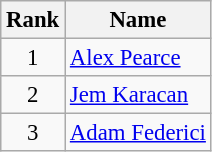<table class="wikitable" style="text-align:center; border:1px #aaa solid; font-size:95%;">
<tr>
<th>Rank</th>
<th>Name</th>
</tr>
<tr>
<td>1</td>
<td align=left><a href='#'>Alex Pearce</a></td>
</tr>
<tr>
<td>2</td>
<td align=left><a href='#'>Jem Karacan</a></td>
</tr>
<tr>
<td>3</td>
<td align=left><a href='#'>Adam Federici</a></td>
</tr>
</table>
